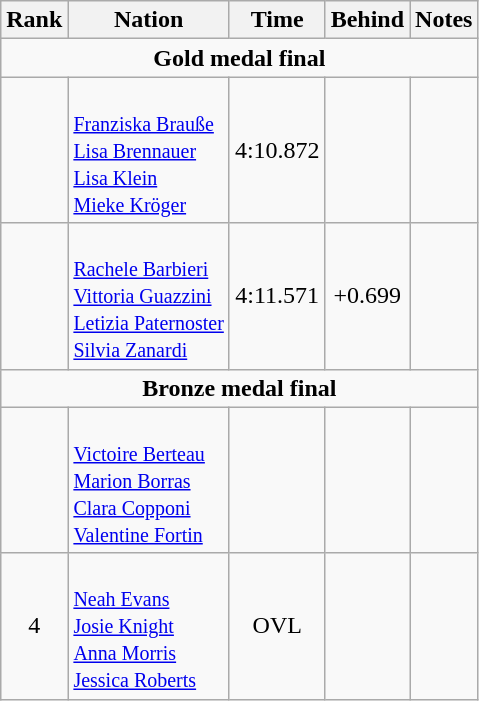<table class="wikitable" style="text-align:center">
<tr>
<th>Rank</th>
<th>Nation</th>
<th>Time</th>
<th>Behind</th>
<th>Notes</th>
</tr>
<tr>
<td colspan=5><strong>Gold medal final</strong></td>
</tr>
<tr>
<td></td>
<td align=left><br><small><a href='#'>Franziska Brauße</a><br><a href='#'>Lisa Brennauer</a><br><a href='#'>Lisa Klein</a><br><a href='#'>Mieke Kröger</a></small></td>
<td>4:10.872</td>
<td></td>
<td></td>
</tr>
<tr>
<td></td>
<td align=left><br><small><a href='#'>Rachele Barbieri</a><br><a href='#'>Vittoria Guazzini</a><br><a href='#'>Letizia Paternoster</a><br><a href='#'>Silvia Zanardi</a></small></td>
<td>4:11.571</td>
<td>+0.699</td>
<td></td>
</tr>
<tr>
<td colspan=5><strong>Bronze medal final</strong></td>
</tr>
<tr>
<td></td>
<td align=left><br><small><a href='#'>Victoire Berteau</a><br><a href='#'>Marion Borras</a><br><a href='#'>Clara Copponi</a><br><a href='#'>Valentine Fortin</a></small></td>
<td></td>
<td></td>
<td></td>
</tr>
<tr>
<td>4</td>
<td align=left><br><small><a href='#'>Neah Evans</a><br><a href='#'>Josie Knight</a><br><a href='#'>Anna Morris</a><br><a href='#'>Jessica Roberts</a></small></td>
<td>OVL</td>
<td></td>
<td></td>
</tr>
</table>
